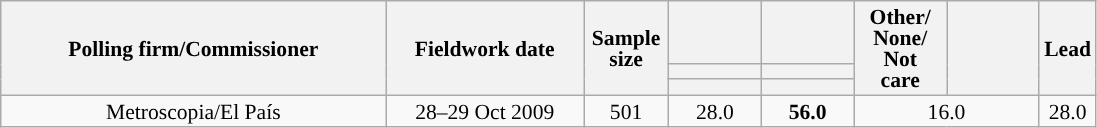<table class="wikitable collapsible collapsed" style="text-align:center; font-size:90%; line-height:14px;">
<tr style="height:42px;">
<th style="width:250px;" rowspan="3">Polling firm/Commissioner</th>
<th style="width:125px;" rowspan="3">Fieldwork date</th>
<th style="width:50px;" rowspan="3">Sample size</th>
<th style="width:55px;"></th>
<th style="width:55px;"></th>
<th style="width:55px;" rowspan="3">Other/<br>None/<br>Not<br>care</th>
<th style="width:55px;" rowspan="3"></th>
<th style="width:30px;" rowspan="3">Lead</th>
</tr>
<tr>
<th style="color:inherit;background:"></th>
<th style="color:inherit;background:"></th>
</tr>
<tr>
<th></th>
<th></th>
</tr>
<tr>
<td>Metroscopia/El País</td>
<td>28–29 Oct 2009</td>
<td>501</td>
<td>28.0</td>
<td><strong>56.0</strong></td>
<td colspan="2">16.0</td>
<td style="background:">28.0</td>
</tr>
</table>
